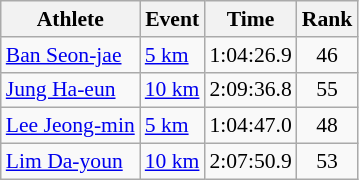<table class="wikitable" style="font-size:90%;">
<tr>
<th>Athlete</th>
<th>Event</th>
<th>Time</th>
<th>Rank</th>
</tr>
<tr align=center>
<td align=left><a href='#'>Ban Seon-jae</a></td>
<td align=left><a href='#'>5 km</a></td>
<td>1:04:26.9</td>
<td>46</td>
</tr>
<tr align=center>
<td align=left><a href='#'>Jung Ha-eun</a></td>
<td align=left><a href='#'>10 km</a></td>
<td>2:09:36.8</td>
<td>55</td>
</tr>
<tr align=center>
<td align=left><a href='#'>Lee Jeong-min</a></td>
<td align=left><a href='#'>5 km</a></td>
<td>1:04:47.0</td>
<td>48</td>
</tr>
<tr align=center>
<td align=left><a href='#'>Lim Da-youn</a></td>
<td align=left><a href='#'>10 km</a></td>
<td>2:07:50.9</td>
<td>53</td>
</tr>
</table>
